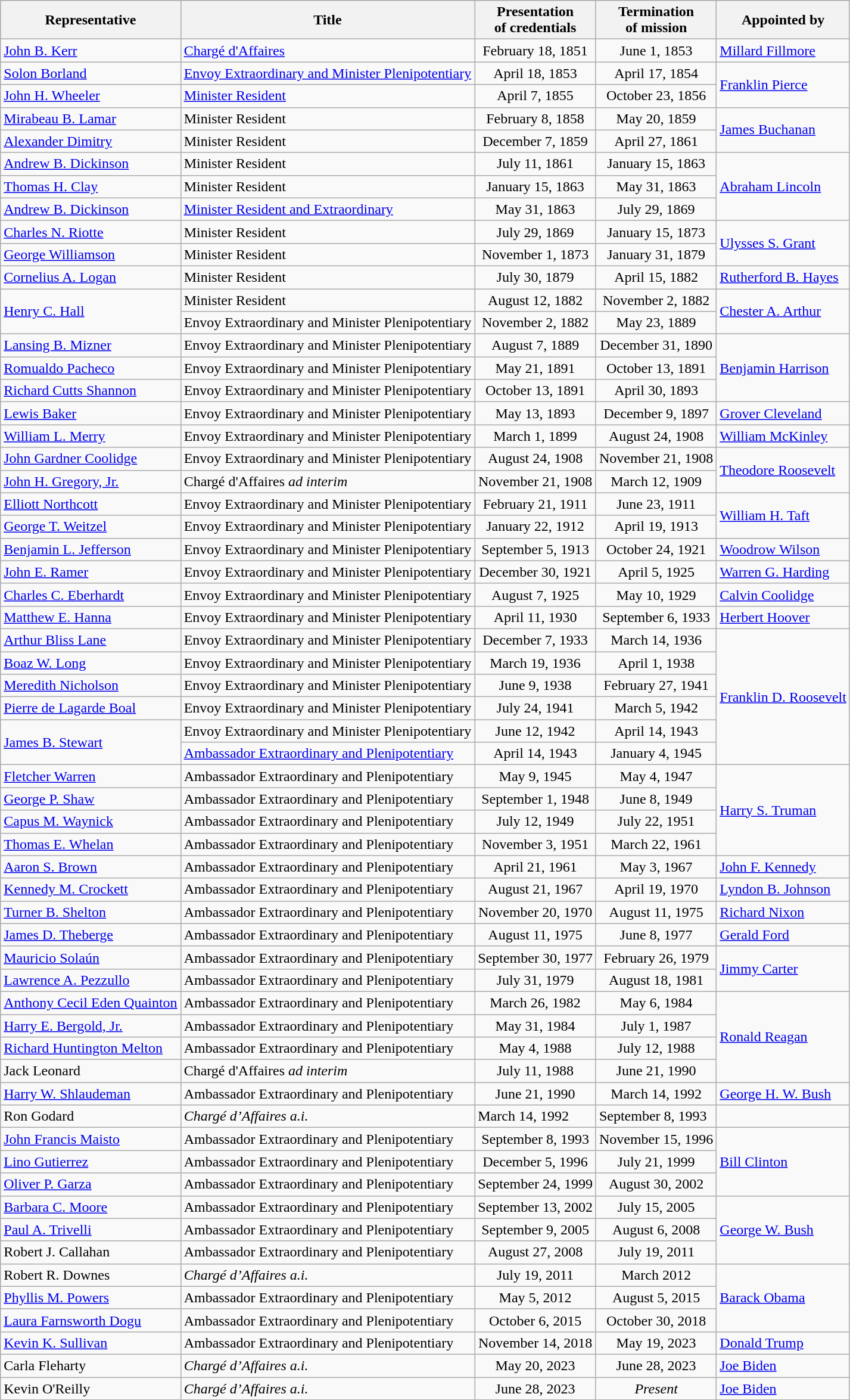<table class=wikitable>
<tr>
<th>Representative</th>
<th>Title</th>
<th>Presentation<br>of credentials</th>
<th>Termination<br>of mission</th>
<th>Appointed by</th>
</tr>
<tr>
<td><a href='#'>John B. Kerr</a></td>
<td><a href='#'>Chargé d'Affaires</a></td>
<td align=center>February 18, 1851</td>
<td align=center>June 1, 1853</td>
<td><a href='#'>Millard Fillmore</a></td>
</tr>
<tr>
<td><a href='#'>Solon Borland</a></td>
<td><a href='#'>Envoy Extraordinary and Minister Plenipotentiary</a></td>
<td align=center>April 18, 1853</td>
<td align=center>April 17, 1854</td>
<td rowspan=2><a href='#'>Franklin Pierce</a></td>
</tr>
<tr>
<td><a href='#'>John H. Wheeler</a></td>
<td><a href='#'>Minister Resident</a></td>
<td align=center>April 7, 1855</td>
<td align=center>October 23, 1856</td>
</tr>
<tr>
<td><a href='#'>Mirabeau B. Lamar</a></td>
<td>Minister Resident</td>
<td align=center>February 8, 1858</td>
<td align=center>May 20, 1859</td>
<td rowspan=2><a href='#'>James Buchanan</a></td>
</tr>
<tr>
<td><a href='#'>Alexander Dimitry</a></td>
<td>Minister Resident</td>
<td align=center>December 7, 1859</td>
<td align=center>April 27, 1861</td>
</tr>
<tr>
<td><a href='#'>Andrew B. Dickinson</a></td>
<td>Minister Resident</td>
<td align=center>July 11, 1861</td>
<td align=center>January 15, 1863</td>
<td rowspan=3><a href='#'>Abraham Lincoln</a></td>
</tr>
<tr>
<td><a href='#'>Thomas H. Clay</a></td>
<td>Minister Resident</td>
<td align=center>January 15, 1863</td>
<td align=center>May 31, 1863</td>
</tr>
<tr>
<td><a href='#'>Andrew B. Dickinson</a></td>
<td><a href='#'>Minister Resident and Extraordinary</a></td>
<td align=center>May 31, 1863</td>
<td align=center>July 29, 1869</td>
</tr>
<tr>
<td><a href='#'>Charles N. Riotte</a></td>
<td>Minister Resident</td>
<td align=center>July 29, 1869</td>
<td align=center>January 15, 1873</td>
<td rowspan=2><a href='#'>Ulysses S. Grant</a></td>
</tr>
<tr>
<td><a href='#'>George Williamson</a></td>
<td>Minister Resident</td>
<td align=center>November 1, 1873</td>
<td align=center>January 31, 1879</td>
</tr>
<tr>
<td><a href='#'>Cornelius A. Logan</a></td>
<td>Minister Resident</td>
<td align=center>July 30, 1879</td>
<td align=center>April 15, 1882</td>
<td><a href='#'>Rutherford B. Hayes</a></td>
</tr>
<tr>
<td rowspan=2><a href='#'>Henry C. Hall</a></td>
<td>Minister Resident</td>
<td align=center>August 12, 1882</td>
<td align=center>November 2, 1882</td>
<td rowspan=2><a href='#'>Chester A. Arthur</a></td>
</tr>
<tr>
<td>Envoy Extraordinary and Minister Plenipotentiary</td>
<td align=center>November 2, 1882</td>
<td align=center>May 23, 1889</td>
</tr>
<tr>
<td><a href='#'>Lansing B. Mizner</a></td>
<td>Envoy Extraordinary and Minister Plenipotentiary</td>
<td align=center>August 7, 1889</td>
<td align=center>December 31, 1890</td>
<td rowspan=3><a href='#'>Benjamin Harrison</a></td>
</tr>
<tr>
<td><a href='#'>Romualdo Pacheco</a></td>
<td>Envoy Extraordinary and Minister Plenipotentiary</td>
<td align=center>May 21, 1891</td>
<td align=center>October 13, 1891</td>
</tr>
<tr>
<td><a href='#'>Richard Cutts Shannon</a></td>
<td>Envoy Extraordinary and Minister Plenipotentiary</td>
<td align=center>October 13, 1891</td>
<td align=center>April 30, 1893</td>
</tr>
<tr>
<td><a href='#'>Lewis Baker</a></td>
<td>Envoy Extraordinary and Minister Plenipotentiary</td>
<td align=center>May 13, 1893</td>
<td align=center>December 9, 1897</td>
<td><a href='#'>Grover Cleveland</a></td>
</tr>
<tr>
<td><a href='#'>William L. Merry</a></td>
<td>Envoy Extraordinary and Minister Plenipotentiary</td>
<td align=center>March 1, 1899</td>
<td align=center>August 24, 1908</td>
<td><a href='#'>William McKinley</a></td>
</tr>
<tr>
<td><a href='#'>John Gardner Coolidge</a></td>
<td>Envoy Extraordinary and Minister Plenipotentiary</td>
<td align=center>August 24, 1908</td>
<td align=center>November 21, 1908</td>
<td rowspan=2><a href='#'>Theodore Roosevelt</a></td>
</tr>
<tr>
<td><a href='#'>John H. Gregory, Jr.</a></td>
<td>Chargé d'Affaires <em>ad interim</em></td>
<td align=center>November 21, 1908</td>
<td align=center>March 12, 1909</td>
</tr>
<tr>
<td><a href='#'>Elliott Northcott</a></td>
<td>Envoy Extraordinary and Minister Plenipotentiary</td>
<td align=center>February 21, 1911</td>
<td align=center>June 23, 1911</td>
<td rowspan=2><a href='#'>William H. Taft</a></td>
</tr>
<tr>
<td><a href='#'>George T. Weitzel</a></td>
<td>Envoy Extraordinary and Minister Plenipotentiary</td>
<td align=center>January 22, 1912</td>
<td align=center>April 19, 1913</td>
</tr>
<tr>
<td><a href='#'>Benjamin L. Jefferson</a></td>
<td>Envoy Extraordinary and Minister Plenipotentiary</td>
<td align=center>September 5, 1913</td>
<td align=center>October 24, 1921</td>
<td><a href='#'>Woodrow Wilson</a></td>
</tr>
<tr>
<td><a href='#'>John E. Ramer</a></td>
<td>Envoy Extraordinary and Minister Plenipotentiary</td>
<td align=center>December 30, 1921</td>
<td align=center>April 5, 1925</td>
<td><a href='#'>Warren G. Harding</a></td>
</tr>
<tr>
<td><a href='#'>Charles C. Eberhardt</a></td>
<td>Envoy Extraordinary and Minister Plenipotentiary</td>
<td align=center>August 7, 1925</td>
<td align=center>May 10, 1929</td>
<td><a href='#'>Calvin Coolidge</a></td>
</tr>
<tr>
<td><a href='#'>Matthew E. Hanna</a></td>
<td>Envoy Extraordinary and Minister Plenipotentiary</td>
<td align=center>April 11, 1930</td>
<td align=center>September 6, 1933</td>
<td><a href='#'>Herbert Hoover</a></td>
</tr>
<tr>
<td><a href='#'>Arthur Bliss Lane</a></td>
<td>Envoy Extraordinary and Minister Plenipotentiary</td>
<td align=center>December 7, 1933</td>
<td align=center>March 14, 1936</td>
<td rowspan=6><a href='#'>Franklin D. Roosevelt</a></td>
</tr>
<tr>
<td><a href='#'>Boaz W. Long</a></td>
<td>Envoy Extraordinary and Minister Plenipotentiary</td>
<td align=center>March 19, 1936</td>
<td align=center>April 1, 1938</td>
</tr>
<tr>
<td><a href='#'>Meredith Nicholson</a></td>
<td>Envoy Extraordinary and Minister Plenipotentiary</td>
<td align=center>June 9, 1938</td>
<td align=center>February 27, 1941</td>
</tr>
<tr>
<td><a href='#'>Pierre de Lagarde Boal</a></td>
<td>Envoy Extraordinary and Minister Plenipotentiary</td>
<td align=center>July 24, 1941</td>
<td align=center>March 5, 1942</td>
</tr>
<tr>
<td rowspan=2><a href='#'>James B. Stewart</a></td>
<td>Envoy Extraordinary and Minister Plenipotentiary</td>
<td align=center>June 12, 1942</td>
<td align=center>April 14, 1943</td>
</tr>
<tr>
<td><a href='#'>Ambassador Extraordinary and Plenipotentiary</a></td>
<td align=center>April 14, 1943</td>
<td align=center>January 4, 1945</td>
</tr>
<tr>
<td><a href='#'>Fletcher Warren</a></td>
<td>Ambassador Extraordinary and Plenipotentiary</td>
<td align=center>May 9, 1945</td>
<td align=center>May 4, 1947</td>
<td rowspan=4><a href='#'>Harry S. Truman</a></td>
</tr>
<tr>
<td><a href='#'>George P. Shaw</a></td>
<td>Ambassador Extraordinary and Plenipotentiary</td>
<td align=center>September 1, 1948</td>
<td align=center>June 8, 1949</td>
</tr>
<tr>
<td><a href='#'>Capus M. Waynick</a></td>
<td>Ambassador Extraordinary and Plenipotentiary</td>
<td align=center>July 12, 1949</td>
<td align=center>July 22, 1951</td>
</tr>
<tr>
<td><a href='#'>Thomas E. Whelan</a></td>
<td>Ambassador Extraordinary and Plenipotentiary</td>
<td align=center>November 3, 1951</td>
<td align=center>March 22, 1961</td>
</tr>
<tr>
<td><a href='#'>Aaron S. Brown</a></td>
<td>Ambassador Extraordinary and Plenipotentiary</td>
<td align=center>April 21, 1961</td>
<td align=center>May 3, 1967</td>
<td><a href='#'>John F. Kennedy</a></td>
</tr>
<tr>
<td><a href='#'>Kennedy M. Crockett</a></td>
<td>Ambassador Extraordinary and Plenipotentiary</td>
<td align=center>August 21, 1967</td>
<td align=center>April 19, 1970</td>
<td><a href='#'>Lyndon B. Johnson</a></td>
</tr>
<tr>
<td><a href='#'>Turner B. Shelton</a></td>
<td>Ambassador Extraordinary and Plenipotentiary</td>
<td align=center>November 20, 1970</td>
<td align=center>August 11, 1975</td>
<td><a href='#'>Richard Nixon</a></td>
</tr>
<tr>
<td><a href='#'>James D. Theberge</a></td>
<td>Ambassador Extraordinary and Plenipotentiary</td>
<td align=center>August 11, 1975</td>
<td align=center>June 8, 1977</td>
<td><a href='#'>Gerald Ford</a></td>
</tr>
<tr>
<td><a href='#'>Mauricio Solaún</a></td>
<td>Ambassador Extraordinary and Plenipotentiary</td>
<td align=center>September 30, 1977</td>
<td align=center>February 26, 1979</td>
<td rowspan=2><a href='#'>Jimmy Carter</a></td>
</tr>
<tr>
<td><a href='#'>Lawrence A. Pezzullo</a></td>
<td>Ambassador Extraordinary and Plenipotentiary</td>
<td align=center>July 31, 1979</td>
<td align=center>August 18, 1981</td>
</tr>
<tr>
<td><a href='#'>Anthony Cecil Eden Quainton</a></td>
<td>Ambassador Extraordinary and Plenipotentiary</td>
<td align=center>March 26, 1982</td>
<td align=center>May 6, 1984</td>
<td rowspan=4><a href='#'>Ronald Reagan</a></td>
</tr>
<tr>
<td><a href='#'>Harry E. Bergold, Jr.</a></td>
<td>Ambassador Extraordinary and Plenipotentiary</td>
<td align=center>May 31, 1984</td>
<td align=center>July 1, 1987</td>
</tr>
<tr>
<td><a href='#'>Richard Huntington Melton</a></td>
<td>Ambassador Extraordinary and Plenipotentiary</td>
<td align=center>May 4, 1988</td>
<td align=center>July 12, 1988</td>
</tr>
<tr>
<td>Jack Leonard</td>
<td>Chargé d'Affaires <em>ad interim</em></td>
<td align=center>July 11, 1988</td>
<td align=center>June 21, 1990</td>
</tr>
<tr>
<td><a href='#'>Harry W. Shlaudeman</a></td>
<td>Ambassador Extraordinary and Plenipotentiary</td>
<td align=center>June 21, 1990</td>
<td align=center>March 14, 1992</td>
<td><a href='#'>George H. W. Bush</a></td>
</tr>
<tr>
<td>Ron Godard</td>
<td><em>Chargé d’Affaires a.i.</em></td>
<td>March 14, 1992</td>
<td>September 8, 1993</td>
<td> </td>
</tr>
<tr>
<td><a href='#'>John Francis Maisto</a></td>
<td>Ambassador Extraordinary and Plenipotentiary</td>
<td align=center>September 8, 1993</td>
<td align=center>November 15, 1996</td>
<td rowspan=3><a href='#'>Bill Clinton</a></td>
</tr>
<tr>
<td><a href='#'>Lino Gutierrez</a></td>
<td>Ambassador Extraordinary and Plenipotentiary</td>
<td align=center>December 5, 1996</td>
<td align=center>July 21, 1999</td>
</tr>
<tr>
<td><a href='#'>Oliver P. Garza</a></td>
<td>Ambassador Extraordinary and Plenipotentiary</td>
<td align=center>September 24, 1999</td>
<td align=center>August 30, 2002</td>
</tr>
<tr>
<td><a href='#'>Barbara C. Moore</a></td>
<td>Ambassador Extraordinary and Plenipotentiary</td>
<td align=center>September 13, 2002</td>
<td align=center>July 15, 2005</td>
<td rowspan=3><a href='#'>George W. Bush</a></td>
</tr>
<tr>
<td><a href='#'>Paul A. Trivelli</a></td>
<td>Ambassador Extraordinary and Plenipotentiary</td>
<td align=center>September 9, 2005</td>
<td align=center>August 6, 2008</td>
</tr>
<tr>
<td>Robert J. Callahan</td>
<td>Ambassador Extraordinary and Plenipotentiary</td>
<td align=center>August 27, 2008</td>
<td align=center>July 19, 2011</td>
</tr>
<tr>
<td>Robert R. Downes</td>
<td><em>Chargé d’Affaires a.i.</em></td>
<td align=center>July 19, 2011</td>
<td align=center>March 2012</td>
<td rowspan=3><a href='#'>Barack Obama</a></td>
</tr>
<tr>
<td><a href='#'>Phyllis M. Powers</a></td>
<td>Ambassador Extraordinary and Plenipotentiary</td>
<td align="center">May 5, 2012</td>
<td align="center">August 5, 2015</td>
</tr>
<tr>
<td><a href='#'>Laura Farnsworth Dogu</a></td>
<td>Ambassador Extraordinary and Plenipotentiary</td>
<td align="center">October 6, 2015</td>
<td align="center">October 30, 2018</td>
</tr>
<tr>
<td><a href='#'>Kevin K. Sullivan</a></td>
<td>Ambassador Extraordinary and Plenipotentiary</td>
<td align="center">November 14, 2018</td>
<td align="center">May 19, 2023</td>
<td><a href='#'>Donald Trump</a></td>
</tr>
<tr>
<td>Carla Fleharty</td>
<td><em>Chargé d’Affaires a.i.</em></td>
<td align=center>May 20, 2023</td>
<td align=center>June 28, 2023</td>
<td><a href='#'>Joe Biden</a></td>
</tr>
<tr>
<td>Kevin O'Reilly</td>
<td><em>Chargé d’Affaires a.i.</em></td>
<td align=center>June 28, 2023</td>
<td align=center><em>Present</em></td>
<td><a href='#'>Joe Biden</a></td>
</tr>
</table>
